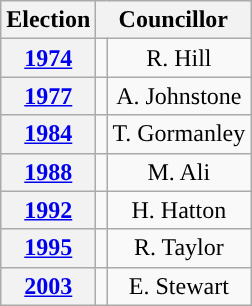<table class="wikitable" style="text-align:center">
<tr>
<th>Election</th>
<th colspan=2>Councillor</th>
</tr>
<tr>
<th><a href='#'>1974</a></th>
<td style="background-color: "></td>
<td>R. Hill</td>
</tr>
<tr>
<th><a href='#'>1977</a></th>
<td style="background-color: "></td>
<td>A. Johnstone</td>
</tr>
<tr>
<th><a href='#'>1984</a></th>
<td style="background-color: "></td>
<td>T. Gormanley</td>
</tr>
<tr>
<th><a href='#'>1988</a></th>
<td style="background-color: "></td>
<td>M. Ali</td>
</tr>
<tr>
<th><a href='#'>1992</a></th>
<td style="background-color: "></td>
<td>H. Hatton</td>
</tr>
<tr>
<th><a href='#'>1995</a></th>
<td style="background-color: "></td>
<td>R. Taylor</td>
</tr>
<tr>
<th><a href='#'>2003</a></th>
<td style="background-color: "></td>
<td>E. Stewart</td>
</tr>
</table>
